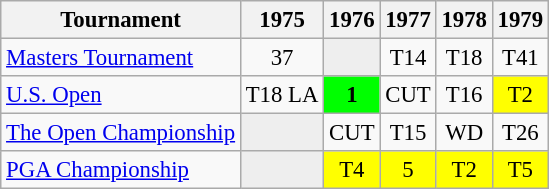<table class="wikitable" style="font-size:95%;text-align:center;">
<tr>
<th>Tournament</th>
<th>1975</th>
<th>1976</th>
<th>1977</th>
<th>1978</th>
<th>1979</th>
</tr>
<tr>
<td align=left><a href='#'>Masters Tournament</a></td>
<td>37</td>
<td style="background:#eeeeee;"></td>
<td>T14</td>
<td>T18</td>
<td>T41</td>
</tr>
<tr>
<td align=left><a href='#'>U.S. Open</a></td>
<td>T18 <span>LA</span></td>
<td style="background:lime;"><strong>1</strong></td>
<td>CUT</td>
<td>T16</td>
<td style="background:yellow;">T2</td>
</tr>
<tr>
<td align=left><a href='#'>The Open Championship</a></td>
<td style="background:#eeeeee;"></td>
<td>CUT</td>
<td>T15</td>
<td>WD</td>
<td>T26</td>
</tr>
<tr>
<td align=left><a href='#'>PGA Championship</a></td>
<td style="background:#eeeeee;"></td>
<td style="background:yellow;">T4</td>
<td style="background:yellow;">5</td>
<td style="background:yellow;">T2</td>
<td style="background:yellow;">T5</td>
</tr>
</table>
